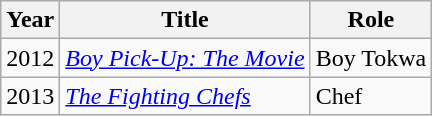<table class="wikitable">
<tr>
<th>Year</th>
<th>Title</th>
<th>Role</th>
</tr>
<tr>
<td>2012</td>
<td><em><a href='#'>Boy Pick-Up: The Movie</a></em></td>
<td>Boy Tokwa</td>
</tr>
<tr>
<td>2013</td>
<td><em><a href='#'>The Fighting Chefs</a></em></td>
<td>Chef</td>
</tr>
</table>
